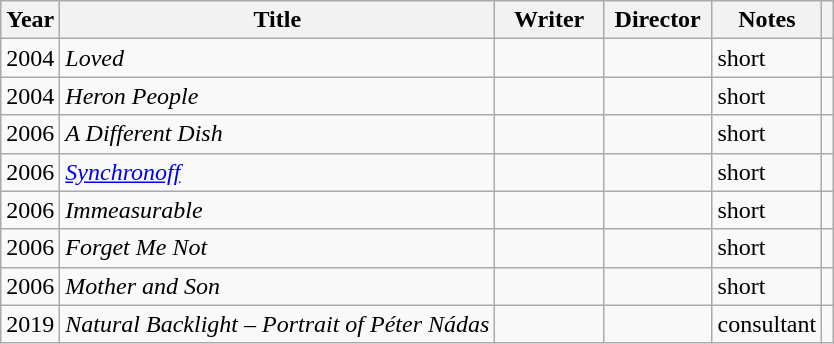<table class="wikitable">
<tr>
<th>Year</th>
<th>Title</th>
<th width=65>Writer</th>
<th width=65>Director</th>
<th>Notes</th>
<th scope="col" class="unsortable"></th>
</tr>
<tr>
<td>2004</td>
<td><em>Loved</em></td>
<td></td>
<td></td>
<td>short</td>
<td></td>
</tr>
<tr>
<td>2004</td>
<td><em>Heron People</em></td>
<td></td>
<td></td>
<td>short</td>
<td></td>
</tr>
<tr>
<td>2006</td>
<td><em>A Different Dish</em></td>
<td></td>
<td></td>
<td>short</td>
<td></td>
</tr>
<tr>
<td>2006</td>
<td><em><a href='#'>Synchronoff</a></em></td>
<td></td>
<td></td>
<td>short</td>
<td></td>
</tr>
<tr>
<td>2006</td>
<td><em>Immeasurable</em></td>
<td></td>
<td></td>
<td>short</td>
<td></td>
</tr>
<tr>
<td>2006</td>
<td><em>Forget Me Not</em></td>
<td></td>
<td></td>
<td>short</td>
<td></td>
</tr>
<tr>
<td>2006</td>
<td><em>Mother and Son</em></td>
<td></td>
<td></td>
<td>short</td>
<td></td>
</tr>
<tr>
<td>2019</td>
<td><em>Natural Backlight – Portrait of Péter Nádas</em></td>
<td></td>
<td></td>
<td>consultant</td>
<td></td>
</tr>
</table>
